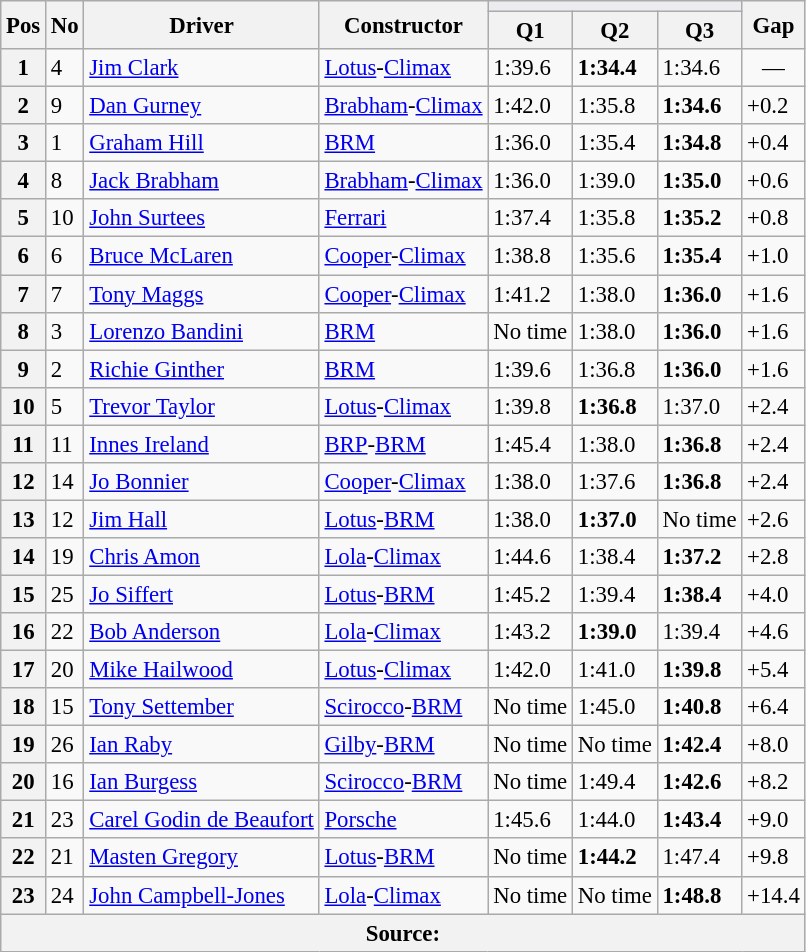<table class="wikitable sortable" style="font-size: 95%;">
<tr>
<th rowspan="2">Pos</th>
<th rowspan="2">No</th>
<th rowspan="2">Driver</th>
<th rowspan="2">Constructor</th>
<th colspan="3" style="background:#eaecf0; text-align:center;"></th>
<th rowspan="2">Gap</th>
</tr>
<tr>
<th>Q1</th>
<th>Q2</th>
<th>Q3</th>
</tr>
<tr>
<th>1</th>
<td>4</td>
<td> <a href='#'>Jim Clark</a></td>
<td><a href='#'>Lotus</a>-<a href='#'>Climax</a></td>
<td>1:39.6</td>
<td><strong>1:34.4</strong></td>
<td>1:34.6</td>
<td align="center">—</td>
</tr>
<tr>
<th>2</th>
<td>9</td>
<td> <a href='#'>Dan Gurney</a></td>
<td><a href='#'>Brabham</a>-<a href='#'>Climax</a></td>
<td>1:42.0</td>
<td>1:35.8</td>
<td><strong>1:34.6</strong></td>
<td>+0.2</td>
</tr>
<tr>
<th>3</th>
<td>1</td>
<td> <a href='#'>Graham Hill</a></td>
<td><a href='#'>BRM</a></td>
<td>1:36.0</td>
<td>1:35.4</td>
<td><strong>1:34.8</strong></td>
<td>+0.4</td>
</tr>
<tr>
<th>4</th>
<td>8</td>
<td> <a href='#'>Jack Brabham</a></td>
<td><a href='#'>Brabham</a>-<a href='#'>Climax</a></td>
<td>1:36.0</td>
<td>1:39.0</td>
<td><strong>1:35.0</strong></td>
<td>+0.6</td>
</tr>
<tr>
<th>5</th>
<td>10</td>
<td> <a href='#'>John Surtees</a></td>
<td><a href='#'>Ferrari</a></td>
<td>1:37.4</td>
<td>1:35.8</td>
<td><strong>1:35.2</strong></td>
<td>+0.8</td>
</tr>
<tr>
<th>6</th>
<td>6</td>
<td> <a href='#'>Bruce McLaren</a></td>
<td><a href='#'>Cooper</a>-<a href='#'>Climax</a></td>
<td>1:38.8</td>
<td>1:35.6</td>
<td><strong>1:35.4</strong></td>
<td>+1.0</td>
</tr>
<tr>
<th>7</th>
<td>7</td>
<td> <a href='#'>Tony Maggs</a></td>
<td><a href='#'>Cooper</a>-<a href='#'>Climax</a></td>
<td>1:41.2</td>
<td>1:38.0</td>
<td><strong>1:36.0</strong></td>
<td>+1.6</td>
</tr>
<tr>
<th>8</th>
<td>3</td>
<td> <a href='#'>Lorenzo Bandini</a></td>
<td><a href='#'>BRM</a></td>
<td>No time</td>
<td>1:38.0</td>
<td><strong>1:36.0</strong></td>
<td>+1.6</td>
</tr>
<tr>
<th>9</th>
<td>2</td>
<td> <a href='#'>Richie Ginther</a></td>
<td><a href='#'>BRM</a></td>
<td>1:39.6</td>
<td>1:36.8</td>
<td><strong>1:36.0</strong></td>
<td>+1.6</td>
</tr>
<tr>
<th>10</th>
<td>5</td>
<td> <a href='#'>Trevor Taylor</a></td>
<td><a href='#'>Lotus</a>-<a href='#'>Climax</a></td>
<td>1:39.8</td>
<td><strong>1:36.8</strong></td>
<td>1:37.0</td>
<td>+2.4</td>
</tr>
<tr>
<th>11</th>
<td>11</td>
<td> <a href='#'>Innes Ireland</a></td>
<td><a href='#'>BRP</a>-<a href='#'>BRM</a></td>
<td>1:45.4</td>
<td>1:38.0</td>
<td><strong>1:36.8</strong></td>
<td>+2.4</td>
</tr>
<tr>
<th>12</th>
<td>14</td>
<td> <a href='#'>Jo Bonnier</a></td>
<td><a href='#'>Cooper</a>-<a href='#'>Climax</a></td>
<td>1:38.0</td>
<td>1:37.6</td>
<td><strong>1:36.8</strong></td>
<td>+2.4</td>
</tr>
<tr>
<th>13</th>
<td>12</td>
<td> <a href='#'>Jim Hall</a></td>
<td><a href='#'>Lotus</a>-<a href='#'>BRM</a></td>
<td>1:38.0</td>
<td><strong>1:37.0</strong></td>
<td>No time</td>
<td>+2.6</td>
</tr>
<tr>
<th>14</th>
<td>19</td>
<td> <a href='#'>Chris Amon</a></td>
<td><a href='#'>Lola</a>-<a href='#'>Climax</a></td>
<td>1:44.6</td>
<td>1:38.4</td>
<td><strong>1:37.2</strong></td>
<td>+2.8</td>
</tr>
<tr>
<th>15</th>
<td>25</td>
<td> <a href='#'>Jo Siffert</a></td>
<td><a href='#'>Lotus</a>-<a href='#'>BRM</a></td>
<td>1:45.2</td>
<td>1:39.4</td>
<td><strong>1:38.4</strong></td>
<td>+4.0</td>
</tr>
<tr>
<th>16</th>
<td>22</td>
<td> <a href='#'>Bob Anderson</a></td>
<td><a href='#'>Lola</a>-<a href='#'>Climax</a></td>
<td>1:43.2</td>
<td><strong>1:39.0</strong></td>
<td>1:39.4</td>
<td>+4.6</td>
</tr>
<tr>
<th>17</th>
<td>20</td>
<td> <a href='#'>Mike Hailwood</a></td>
<td><a href='#'>Lotus</a>-<a href='#'>Climax</a></td>
<td>1:42.0</td>
<td>1:41.0</td>
<td><strong>1:39.8</strong></td>
<td>+5.4</td>
</tr>
<tr>
<th>18</th>
<td>15</td>
<td> <a href='#'>Tony Settember</a></td>
<td><a href='#'>Scirocco</a>-<a href='#'>BRM</a></td>
<td>No time</td>
<td>1:45.0</td>
<td><strong>1:40.8</strong></td>
<td>+6.4</td>
</tr>
<tr>
<th>19</th>
<td>26</td>
<td> <a href='#'>Ian Raby</a></td>
<td><a href='#'>Gilby</a>-<a href='#'>BRM</a></td>
<td>No time</td>
<td>No time</td>
<td><strong>1:42.4</strong></td>
<td>+8.0</td>
</tr>
<tr>
<th>20</th>
<td>16</td>
<td> <a href='#'>Ian Burgess</a></td>
<td><a href='#'>Scirocco</a>-<a href='#'>BRM</a></td>
<td>No time</td>
<td>1:49.4</td>
<td><strong>1:42.6</strong></td>
<td>+8.2</td>
</tr>
<tr>
<th>21</th>
<td>23</td>
<td> <a href='#'>Carel Godin de Beaufort</a></td>
<td><a href='#'>Porsche</a></td>
<td>1:45.6</td>
<td>1:44.0</td>
<td><strong>1:43.4</strong></td>
<td>+9.0</td>
</tr>
<tr>
<th>22</th>
<td>21</td>
<td> <a href='#'>Masten Gregory</a></td>
<td><a href='#'>Lotus</a>-<a href='#'>BRM</a></td>
<td>No time</td>
<td><strong>1:44.2</strong></td>
<td>1:47.4</td>
<td>+9.8</td>
</tr>
<tr>
<th>23</th>
<td>24</td>
<td> <a href='#'>John Campbell-Jones</a></td>
<td><a href='#'>Lola</a>-<a href='#'>Climax</a></td>
<td>No time</td>
<td>No time</td>
<td><strong>1:48.8</strong></td>
<td>+14.4</td>
</tr>
<tr>
<th colspan="8">Source:</th>
</tr>
</table>
